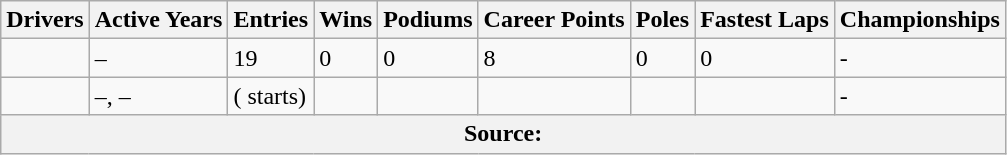<table class="wikitable sortable" border="1">
<tr>
<th scope="col">Drivers</th>
<th scope="col">Active Years</th>
<th scope="col">Entries</th>
<th scope="col">Wins</th>
<th scope="col">Podiums</th>
<th scope="col">Career Points</th>
<th scope="col">Poles</th>
<th scope="col">Fastest Laps</th>
<th scope="col">Championships</th>
</tr>
<tr>
<td></td>
<td>–</td>
<td>19</td>
<td>0</td>
<td>0</td>
<td>8</td>
<td>0</td>
<td>0</td>
<td>-</td>
</tr>
<tr>
<td></td>
<td>–, –</td>
<td> ( starts)</td>
<td></td>
<td></td>
<td></td>
<td></td>
<td></td>
<td>-</td>
</tr>
<tr>
<th colspan="9">Source:</th>
</tr>
</table>
